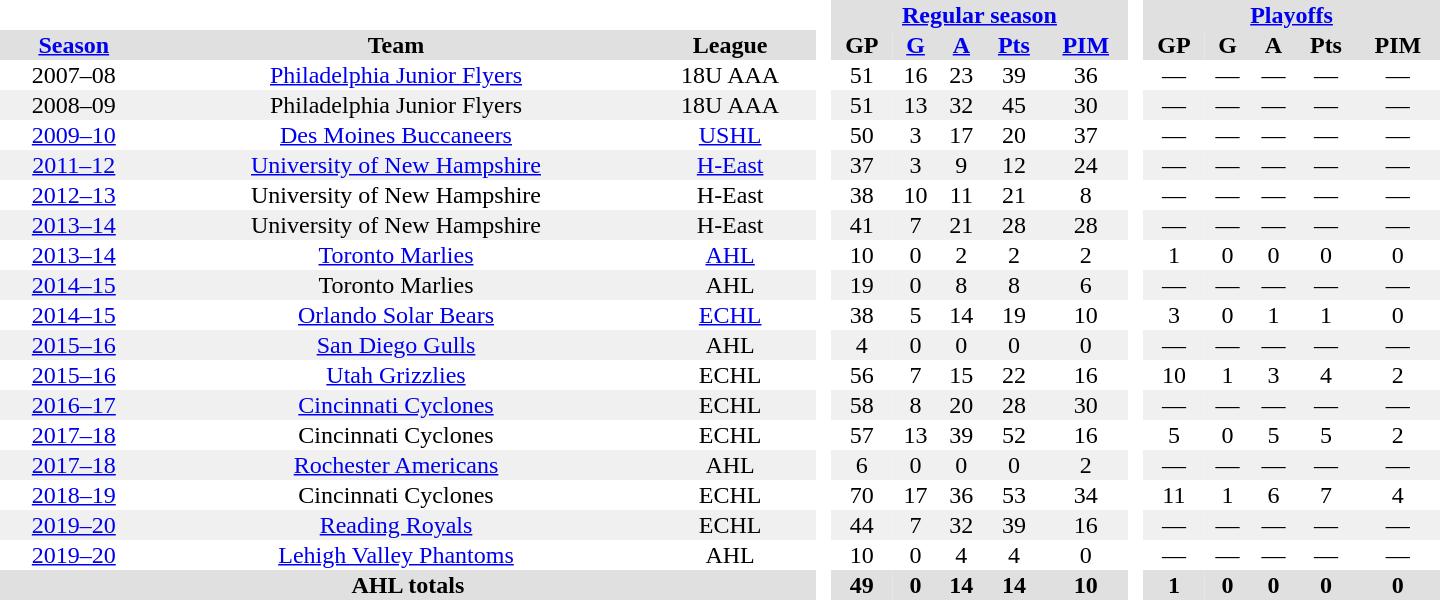<table border="0" cellpadding="1" cellspacing="0" style="text-align:center; width:60em">
<tr bgcolor="#e0e0e0">
<th colspan="3" bgcolor="#ffffff"> </th>
<th rowspan="99" bgcolor="#ffffff"> </th>
<th colspan="5"><a href='#'>Regular season</a></th>
<th rowspan="99" bgcolor="#ffffff"> </th>
<th colspan="5"><a href='#'>Playoffs</a></th>
</tr>
<tr bgcolor="#e0e0e0">
<th><a href='#'>Season</a></th>
<th>Team</th>
<th>League</th>
<th>GP</th>
<th><a href='#'>G</a></th>
<th><a href='#'>A</a></th>
<th><a href='#'>Pts</a></th>
<th><a href='#'>PIM</a></th>
<th>GP</th>
<th>G</th>
<th>A</th>
<th>Pts</th>
<th>PIM</th>
</tr>
<tr>
<td>2007–08</td>
<td><a href='#'>Philadelphia Junior Flyers</a></td>
<td>18U AAA</td>
<td>51</td>
<td>16</td>
<td>23</td>
<td>39</td>
<td>36</td>
<td>—</td>
<td>—</td>
<td>—</td>
<td>—</td>
<td>—</td>
</tr>
<tr bgcolor="#f0f0f0">
<td>2008–09</td>
<td>Philadelphia Junior Flyers</td>
<td>18U AAA</td>
<td>51</td>
<td>13</td>
<td>32</td>
<td>45</td>
<td>30</td>
<td>—</td>
<td>—</td>
<td>—</td>
<td>—</td>
<td>—</td>
</tr>
<tr>
<td><a href='#'>2009–10</a></td>
<td><a href='#'>Des Moines Buccaneers</a></td>
<td><a href='#'>USHL</a></td>
<td>50</td>
<td>3</td>
<td>17</td>
<td>20</td>
<td>37</td>
<td>—</td>
<td>—</td>
<td>—</td>
<td>—</td>
<td>—</td>
</tr>
<tr bgcolor="#f0f0f0">
<td><a href='#'>2011–12</a></td>
<td><a href='#'>University of New Hampshire</a></td>
<td><a href='#'>H-East</a></td>
<td>37</td>
<td>3</td>
<td>9</td>
<td>12</td>
<td>24</td>
<td>—</td>
<td>—</td>
<td>—</td>
<td>—</td>
<td>—</td>
</tr>
<tr>
<td><a href='#'>2012–13</a></td>
<td>University of New Hampshire</td>
<td>H-East</td>
<td>38</td>
<td>10</td>
<td>11</td>
<td>21</td>
<td>8</td>
<td>—</td>
<td>—</td>
<td>—</td>
<td>—</td>
<td>—</td>
</tr>
<tr bgcolor="#f0f0f0">
<td><a href='#'>2013–14</a></td>
<td>University of New Hampshire</td>
<td>H-East</td>
<td>41</td>
<td>7</td>
<td>21</td>
<td>28</td>
<td>28</td>
<td>—</td>
<td>—</td>
<td>—</td>
<td>—</td>
<td>—</td>
</tr>
<tr>
<td><a href='#'>2013–14</a></td>
<td><a href='#'>Toronto Marlies</a></td>
<td><a href='#'>AHL</a></td>
<td>10</td>
<td>0</td>
<td>2</td>
<td>2</td>
<td>2</td>
<td>1</td>
<td>0</td>
<td>0</td>
<td>0</td>
<td>0</td>
</tr>
<tr bgcolor="#f0f0f0">
<td><a href='#'>2014–15</a></td>
<td>Toronto Marlies</td>
<td>AHL</td>
<td>19</td>
<td>0</td>
<td>8</td>
<td>8</td>
<td>6</td>
<td>—</td>
<td>—</td>
<td>—</td>
<td>—</td>
<td>—</td>
</tr>
<tr>
<td><a href='#'>2014–15</a></td>
<td><a href='#'>Orlando Solar Bears</a></td>
<td><a href='#'>ECHL</a></td>
<td>38</td>
<td>5</td>
<td>14</td>
<td>19</td>
<td>10</td>
<td>3</td>
<td>0</td>
<td>1</td>
<td>1</td>
<td>0</td>
</tr>
<tr bgcolor="#f0f0f0">
<td><a href='#'>2015–16</a></td>
<td><a href='#'>San Diego Gulls</a></td>
<td>AHL</td>
<td>4</td>
<td>0</td>
<td>0</td>
<td>0</td>
<td>0</td>
<td>—</td>
<td>—</td>
<td>—</td>
<td>—</td>
<td>—</td>
</tr>
<tr>
<td><a href='#'>2015–16</a></td>
<td><a href='#'>Utah Grizzlies</a></td>
<td>ECHL</td>
<td>56</td>
<td>7</td>
<td>15</td>
<td>22</td>
<td>16</td>
<td>10</td>
<td>1</td>
<td>3</td>
<td>4</td>
<td>2</td>
</tr>
<tr bgcolor="#f0f0f0">
<td><a href='#'>2016–17</a></td>
<td><a href='#'>Cincinnati Cyclones</a></td>
<td>ECHL</td>
<td>58</td>
<td>8</td>
<td>20</td>
<td>28</td>
<td>30</td>
<td>—</td>
<td>—</td>
<td>—</td>
<td>—</td>
<td>—</td>
</tr>
<tr>
<td><a href='#'>2017–18</a></td>
<td>Cincinnati Cyclones</td>
<td>ECHL</td>
<td>57</td>
<td>13</td>
<td>39</td>
<td>52</td>
<td>16</td>
<td>5</td>
<td>0</td>
<td>5</td>
<td>5</td>
<td>2</td>
</tr>
<tr bgcolor="#f0f0f0">
<td><a href='#'>2017–18</a></td>
<td><a href='#'>Rochester Americans</a></td>
<td>AHL</td>
<td>6</td>
<td>0</td>
<td>0</td>
<td>0</td>
<td>2</td>
<td>—</td>
<td>—</td>
<td>—</td>
<td>—</td>
<td>—</td>
</tr>
<tr>
<td><a href='#'>2018–19</a></td>
<td>Cincinnati Cyclones</td>
<td>ECHL</td>
<td>70</td>
<td>17</td>
<td>36</td>
<td>53</td>
<td>34</td>
<td>11</td>
<td>1</td>
<td>6</td>
<td>7</td>
<td>4</td>
</tr>
<tr bgcolor="#f0f0f0">
<td><a href='#'>2019–20</a></td>
<td><a href='#'>Reading Royals</a></td>
<td>ECHL</td>
<td>44</td>
<td>7</td>
<td>32</td>
<td>39</td>
<td>16</td>
<td>—</td>
<td>—</td>
<td>—</td>
<td>—</td>
<td>—</td>
</tr>
<tr>
<td><a href='#'>2019–20</a></td>
<td><a href='#'>Lehigh Valley Phantoms</a></td>
<td>AHL</td>
<td>10</td>
<td>0</td>
<td>4</td>
<td>4</td>
<td>0</td>
<td>—</td>
<td>—</td>
<td>—</td>
<td>—</td>
<td>—</td>
</tr>
<tr bgcolor="#e0e0e0">
<th colspan="3">AHL totals</th>
<th>49</th>
<th>0</th>
<th>14</th>
<th>14</th>
<th>10</th>
<th>1</th>
<th>0</th>
<th>0</th>
<th>0</th>
<th>0</th>
</tr>
</table>
